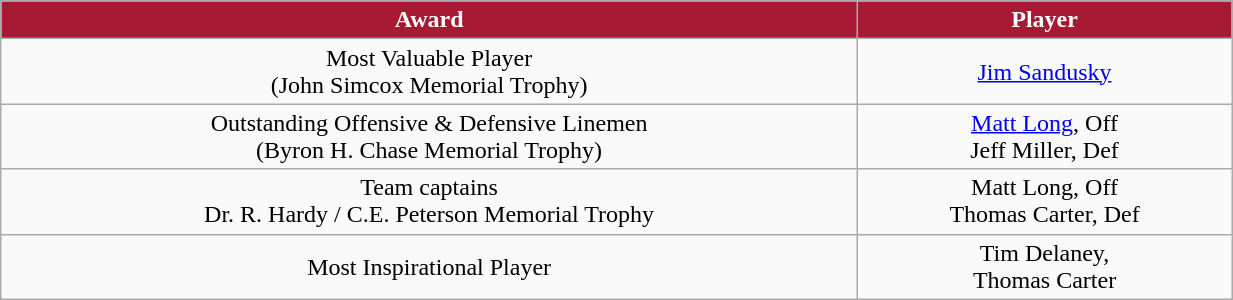<table class="wikitable" width="65%">
<tr>
<th style="background:#A81933;color:#FFFFFF;">Award</th>
<th style="background:#A81933;color:#FFFFFF;">Player</th>
</tr>
<tr align="center" bgcolor="">
<td>Most Valuable Player<br>(John Simcox Memorial Trophy)</td>
<td><a href='#'>Jim Sandusky</a></td>
</tr>
<tr align="center" bgcolor="">
<td>Outstanding Offensive & Defensive Linemen<br>(Byron H. Chase Memorial Trophy)</td>
<td><a href='#'>Matt Long</a>, Off<br>Jeff Miller, Def</td>
</tr>
<tr align="center" bgcolor="">
<td>Team captains<br>Dr. R. Hardy / C.E. Peterson Memorial Trophy</td>
<td>Matt Long, Off<br>Thomas Carter, Def</td>
</tr>
<tr align="center" bgcolor="">
<td>Most Inspirational Player</td>
<td>Tim Delaney,<br>Thomas Carter</td>
</tr>
</table>
